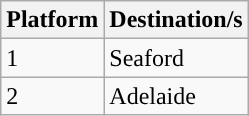<table class="wikitable">
<tr>
<th>Platform</th>
<th>Destination/s</th>
</tr>
<tr>
<td style="background:#"><span>1</span></td>
<td>Seaford</td>
</tr>
<tr>
<td style="background:#"><span>2</span></td>
<td>Adelaide</td>
</tr>
</table>
